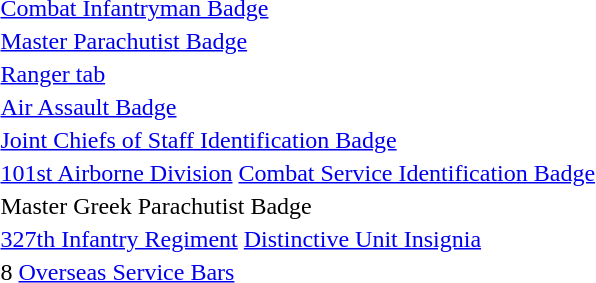<table>
<tr>
<td> <a href='#'>Combat Infantryman Badge</a></td>
</tr>
<tr>
<td> <a href='#'>Master Parachutist Badge</a></td>
</tr>
<tr>
<td> <a href='#'>Ranger tab</a></td>
</tr>
<tr>
<td> <a href='#'>Air Assault Badge</a></td>
</tr>
<tr>
<td> <a href='#'>Joint Chiefs of Staff Identification Badge</a></td>
</tr>
<tr>
<td> <a href='#'>101st Airborne Division</a> <a href='#'>Combat Service Identification Badge</a></td>
</tr>
<tr>
<td> Master Greek Parachutist Badge</td>
</tr>
<tr>
<td> <a href='#'>327th Infantry Regiment</a> <a href='#'>Distinctive Unit Insignia</a></td>
</tr>
<tr>
<td> 8 <a href='#'>Overseas Service Bars</a></td>
</tr>
</table>
